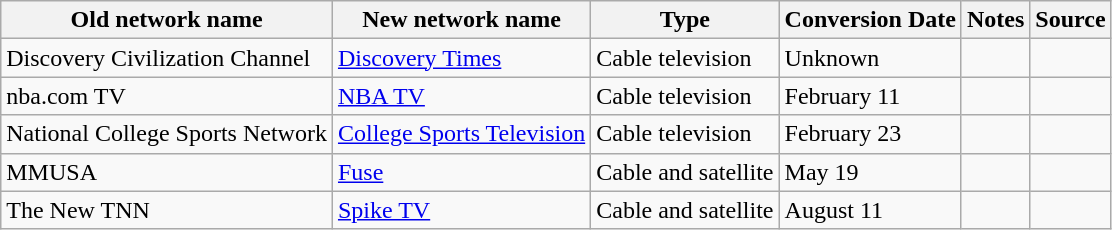<table class="wikitable">
<tr>
<th>Old network name</th>
<th>New network name</th>
<th>Type</th>
<th>Conversion Date</th>
<th>Notes</th>
<th>Source</th>
</tr>
<tr>
<td>Discovery Civilization Channel</td>
<td><a href='#'>Discovery Times</a></td>
<td>Cable television</td>
<td>Unknown</td>
<td></td>
<td></td>
</tr>
<tr>
<td>nba.com TV</td>
<td><a href='#'>NBA TV</a></td>
<td>Cable television</td>
<td>February 11</td>
<td></td>
<td></td>
</tr>
<tr>
<td>National College Sports Network</td>
<td><a href='#'>College Sports Television</a></td>
<td>Cable television</td>
<td>February 23</td>
<td></td>
<td></td>
</tr>
<tr>
<td>MMUSA</td>
<td><a href='#'>Fuse</a></td>
<td>Cable and satellite</td>
<td>May 19</td>
<td></td>
<td></td>
</tr>
<tr>
<td>The New TNN</td>
<td><a href='#'>Spike TV</a></td>
<td>Cable and satellite</td>
<td>August 11</td>
<td></td>
<td></td>
</tr>
</table>
